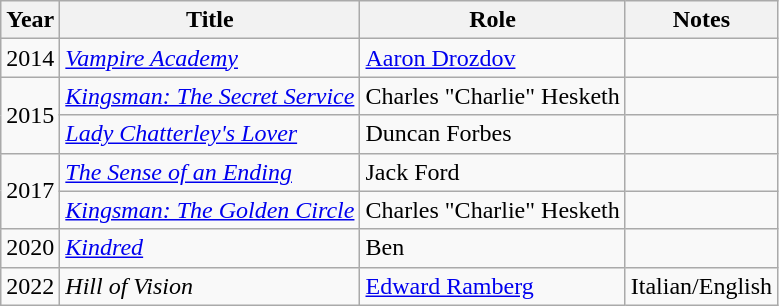<table class="wikitable">
<tr>
<th>Year</th>
<th>Title</th>
<th>Role</th>
<th>Notes</th>
</tr>
<tr>
<td>2014</td>
<td><em><a href='#'>Vampire Academy</a></em></td>
<td><a href='#'>Aaron Drozdov</a></td>
<td></td>
</tr>
<tr>
<td rowspan="2">2015</td>
<td><em><a href='#'>Kingsman: The Secret Service</a></em></td>
<td>Charles "Charlie" Hesketh</td>
<td></td>
</tr>
<tr>
<td><em><a href='#'>Lady Chatterley's Lover</a></em></td>
<td>Duncan Forbes</td>
<td></td>
</tr>
<tr>
<td rowspan="2">2017</td>
<td><em><a href='#'>The Sense of an Ending</a></em></td>
<td>Jack Ford</td>
<td></td>
</tr>
<tr>
<td><em><a href='#'>Kingsman: The Golden Circle</a></em></td>
<td>Charles "Charlie" Hesketh</td>
<td></td>
</tr>
<tr>
<td>2020</td>
<td><em><a href='#'>Kindred</a></em></td>
<td>Ben</td>
<td></td>
</tr>
<tr>
<td>2022</td>
<td><em>Hill of Vision</em></td>
<td><a href='#'>Edward Ramberg</a></td>
<td>Italian/English</td>
</tr>
</table>
